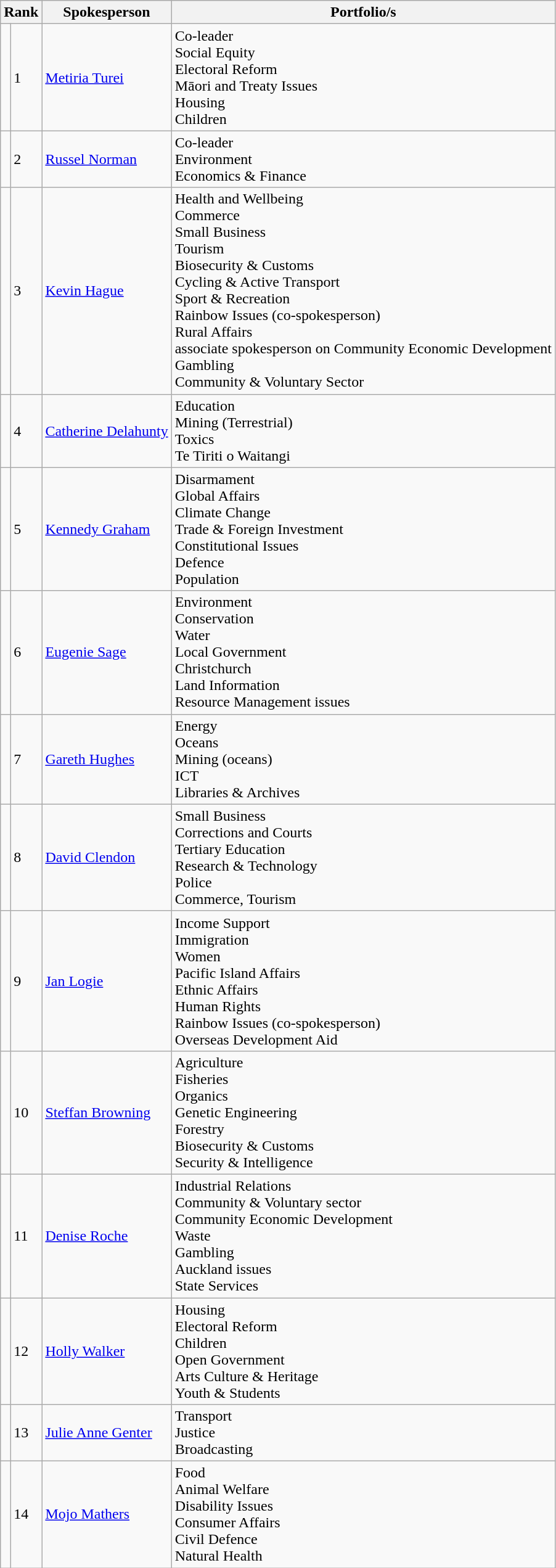<table class="wikitable">
<tr>
<th colspan="2">Rank</th>
<th>Spokesperson</th>
<th>Portfolio/s</th>
</tr>
<tr>
<td bgcolor=></td>
<td>1</td>
<td><a href='#'>Metiria Turei</a></td>
<td>Co-leader<br>Social Equity<br>Electoral Reform<br>Māori and Treaty Issues<br>Housing<br>Children</td>
</tr>
<tr>
<td bgcolor=></td>
<td>2</td>
<td><a href='#'>Russel Norman</a></td>
<td>Co-leader<br>Environment<br>Economics & Finance</td>
</tr>
<tr>
<td bgcolor=></td>
<td>3</td>
<td><a href='#'>Kevin Hague</a></td>
<td>Health and Wellbeing<br>Commerce<br>Small Business<br>Tourism<br>Biosecurity & Customs<br>Cycling & Active Transport<br>Sport & Recreation<br>Rainbow Issues (co-spokesperson)<br>Rural Affairs<br>associate spokesperson on Community Economic Development<br>Gambling<br>Community & Voluntary Sector</td>
</tr>
<tr>
<td bgcolor=></td>
<td>4</td>
<td><a href='#'>Catherine Delahunty</a></td>
<td>Education<br>Mining (Terrestrial)<br>Toxics<br>Te Tiriti o Waitangi</td>
</tr>
<tr>
<td bgcolor=></td>
<td>5</td>
<td><a href='#'>Kennedy Graham</a></td>
<td>Disarmament<br>Global Affairs<br>Climate Change<br>Trade & Foreign Investment<br>Constitutional Issues<br>Defence<br>Population</td>
</tr>
<tr>
<td bgcolor=></td>
<td>6</td>
<td><a href='#'>Eugenie Sage</a></td>
<td>Environment<br>Conservation<br>Water<br>Local Government<br>Christchurch<br>Land Information<br>Resource Management issues</td>
</tr>
<tr>
<td bgcolor=></td>
<td>7</td>
<td><a href='#'>Gareth Hughes</a></td>
<td>Energy<br>Oceans<br>Mining (oceans)<br>ICT<br>Libraries & Archives</td>
</tr>
<tr>
<td bgcolor=></td>
<td>8</td>
<td><a href='#'>David Clendon</a></td>
<td>Small Business<br>Corrections and Courts<br>Tertiary Education<br>Research & Technology<br>Police<br>Commerce, Tourism</td>
</tr>
<tr>
<td bgcolor=></td>
<td>9</td>
<td><a href='#'>Jan Logie</a></td>
<td>Income Support<br>Immigration<br>Women<br>Pacific Island Affairs<br>Ethnic Affairs<br>Human Rights<br>Rainbow Issues (co-spokesperson)<br>Overseas Development Aid</td>
</tr>
<tr>
<td bgcolor=></td>
<td>10</td>
<td><a href='#'>Steffan Browning</a></td>
<td>Agriculture<br>Fisheries<br>Organics<br>Genetic Engineering<br>Forestry<br>Biosecurity & Customs<br>Security & Intelligence</td>
</tr>
<tr>
<td bgcolor=></td>
<td>11</td>
<td><a href='#'>Denise Roche</a></td>
<td>Industrial Relations<br>Community & Voluntary sector<br>Community Economic Development<br>Waste<br>Gambling<br>Auckland issues<br>State Services</td>
</tr>
<tr>
<td bgcolor=></td>
<td>12</td>
<td><a href='#'>Holly Walker</a></td>
<td>Housing<br>Electoral Reform<br>Children<br>Open Government<br>Arts Culture & Heritage<br>Youth & Students</td>
</tr>
<tr>
<td bgcolor=></td>
<td>13</td>
<td><a href='#'>Julie Anne Genter</a></td>
<td>Transport<br>Justice<br>Broadcasting</td>
</tr>
<tr>
<td bgcolor=></td>
<td>14</td>
<td><a href='#'>Mojo Mathers</a></td>
<td>Food<br>Animal Welfare<br>Disability Issues<br>Consumer Affairs<br>Civil Defence<br>Natural Health</td>
</tr>
</table>
